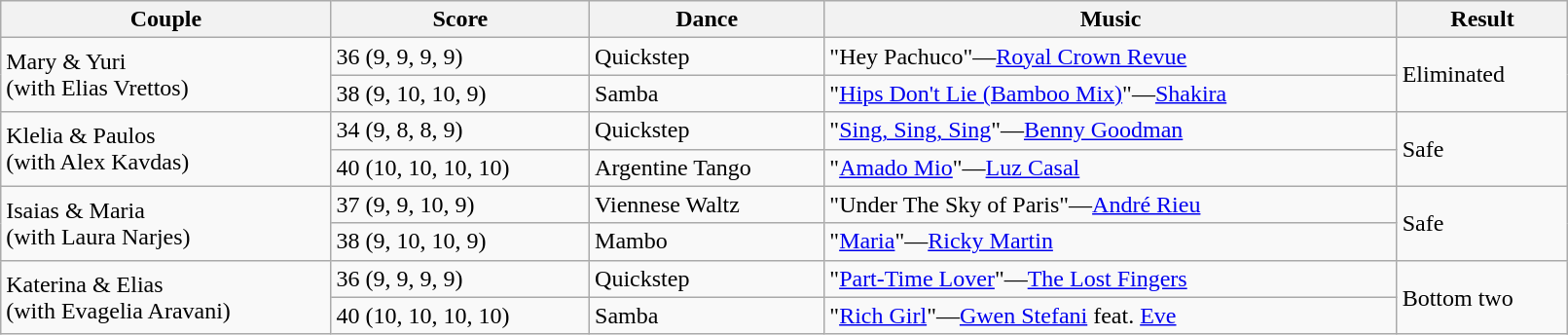<table class="wikitable sortable" style="width:85%;">
<tr>
<th>Couple</th>
<th>Score</th>
<th>Dance</th>
<th>Music</th>
<th>Result</th>
</tr>
<tr>
<td rowspan="2">Mary & Yuri<br>(with Elias Vrettos)</td>
<td>36 (9, 9, 9, 9)</td>
<td>Quickstep</td>
<td>"Hey Pachuco"—<a href='#'>Royal Crown Revue</a></td>
<td rowspan="2">Eliminated</td>
</tr>
<tr>
<td>38 (9, 10, 10, 9)</td>
<td>Samba</td>
<td>"<a href='#'>Hips Don't Lie (Bamboo Mix)</a>"—<a href='#'>Shakira</a></td>
</tr>
<tr>
<td rowspan="2">Klelia & Paulos<br>(with Alex Kavdas)</td>
<td>34 (9, 8, 8, 9)</td>
<td>Quickstep</td>
<td>"<a href='#'>Sing, Sing, Sing</a>"—<a href='#'>Benny Goodman</a></td>
<td rowspan="2">Safe</td>
</tr>
<tr>
<td>40 (10, 10, 10, 10)</td>
<td>Argentine Tango</td>
<td>"<a href='#'>Amado Mio</a>"—<a href='#'>Luz Casal</a></td>
</tr>
<tr>
<td rowspan="2">Isaias & Maria<br>(with Laura Narjes)</td>
<td>37 (9, 9, 10, 9)</td>
<td>Viennese Waltz</td>
<td>"Under The Sky of Paris"—<a href='#'>André Rieu</a></td>
<td rowspan="2">Safe</td>
</tr>
<tr>
<td>38 (9, 10, 10, 9)</td>
<td>Mambo</td>
<td>"<a href='#'>Maria</a>"—<a href='#'>Ricky Martin</a></td>
</tr>
<tr>
<td rowspan="2">Katerina & Elias<br>(with Evagelia Aravani)</td>
<td>36 (9, 9, 9, 9)</td>
<td>Quickstep</td>
<td>"<a href='#'>Part-Time Lover</a>"—<a href='#'>The Lost Fingers</a></td>
<td rowspan="2">Bottom two</td>
</tr>
<tr>
<td>40 (10, 10, 10, 10)</td>
<td>Samba</td>
<td>"<a href='#'>Rich Girl</a>"—<a href='#'>Gwen Stefani</a> feat. <a href='#'>Eve</a></td>
</tr>
</table>
